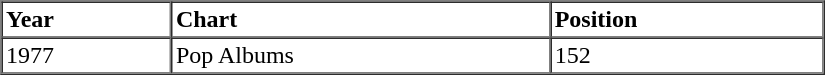<table border=1 cellspacing=0 cellpadding=2 width="550px">
<tr>
<th align="left">Year</th>
<th align="left">Chart</th>
<th align="left">Position</th>
</tr>
<tr>
<td align="left">1977</td>
<td align="left">Pop Albums</td>
<td align="left">152</td>
</tr>
<tr>
</tr>
</table>
